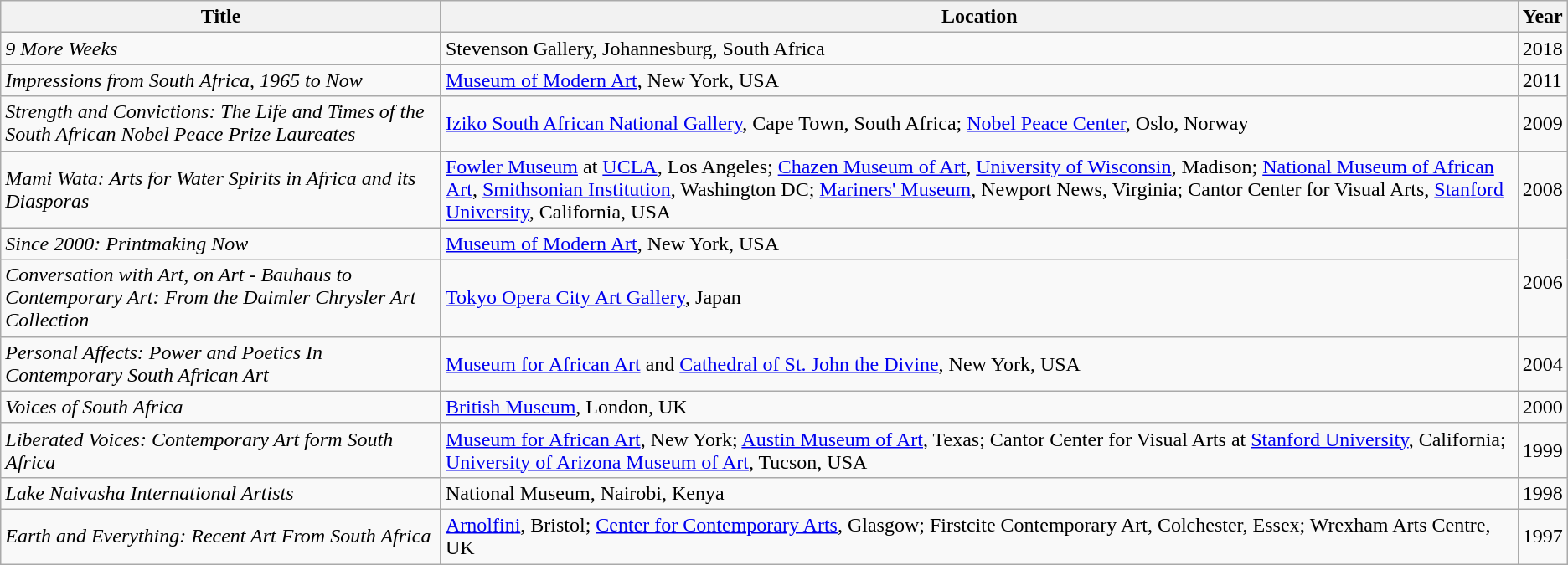<table class="wikitable">
<tr>
<th>Title</th>
<th>Location</th>
<th>Year</th>
</tr>
<tr>
<td><em>9 More Weeks</em></td>
<td>Stevenson Gallery, Johannesburg, South Africa</td>
<td>2018</td>
</tr>
<tr>
<td><em>Impressions from South Africa, 1965 to Now</em></td>
<td><a href='#'>Museum of Modern Art</a>, New York, USA</td>
<td>2011</td>
</tr>
<tr>
<td><em>Strength and Convictions: The Life and Times of the South African Nobel Peace Prize Laureates</em></td>
<td><a href='#'>Iziko South African National Gallery</a>, Cape Town, South Africa; <a href='#'>Nobel Peace Center</a>, Oslo, Norway</td>
<td>2009</td>
</tr>
<tr>
<td><em>Mami Wata: Arts for Water Spirits in Africa and its Diasporas</em></td>
<td><a href='#'>Fowler Museum</a> at <a href='#'>UCLA</a>, Los Angeles; <a href='#'>Chazen Museum of Art</a>, <a href='#'>University of Wisconsin</a>, Madison; <a href='#'>National Museum of African Art</a>, <a href='#'>Smithsonian Institution</a>, Washington DC; <a href='#'>Mariners' Museum</a>, Newport News, Virginia; Cantor Center for Visual Arts, <a href='#'>Stanford University</a>, California, USA</td>
<td>2008</td>
</tr>
<tr>
<td><em>Since 2000: Printmaking Now</em></td>
<td><a href='#'>Museum of Modern Art</a>, New York, USA</td>
<td rowspan="2">2006</td>
</tr>
<tr>
<td><em>Conversation with Art, on Art - Bauhaus to Contemporary Art: From the Daimler Chrysler Art Collection</em></td>
<td><a href='#'>Tokyo Opera City Art Gallery</a>, Japan</td>
</tr>
<tr>
<td><em>Personal Affects: Power and Poetics In Contemporary South African Art</em></td>
<td><a href='#'>Museum for African Art</a> and <a href='#'>Cathedral of St. John the Divine</a>, New York, USA</td>
<td>2004</td>
</tr>
<tr>
<td><em>Voices of South Africa</em></td>
<td><a href='#'>British Museum</a>, London, UK</td>
<td>2000</td>
</tr>
<tr>
<td><em>Liberated Voices: Contemporary Art form South Africa</em></td>
<td><a href='#'>Museum for African Art</a>, New York; <a href='#'>Austin Museum of Art</a>, Texas; Cantor Center for Visual Arts at <a href='#'>Stanford University</a>, California; <a href='#'>University of Arizona Museum of Art</a>, Tucson, USA</td>
<td>1999</td>
</tr>
<tr>
<td><em>Lake Naivasha International Artists</em></td>
<td>National Museum, Nairobi, Kenya</td>
<td>1998</td>
</tr>
<tr>
<td><em>Earth and Everything: Recent Art From South Africa</em></td>
<td><a href='#'>Arnolfini</a>, Bristol; <a href='#'>Center for Contemporary Arts</a>, Glasgow; Firstcite Contemporary Art, Colchester, Essex; Wrexham Arts Centre, UK</td>
<td>1997</td>
</tr>
</table>
